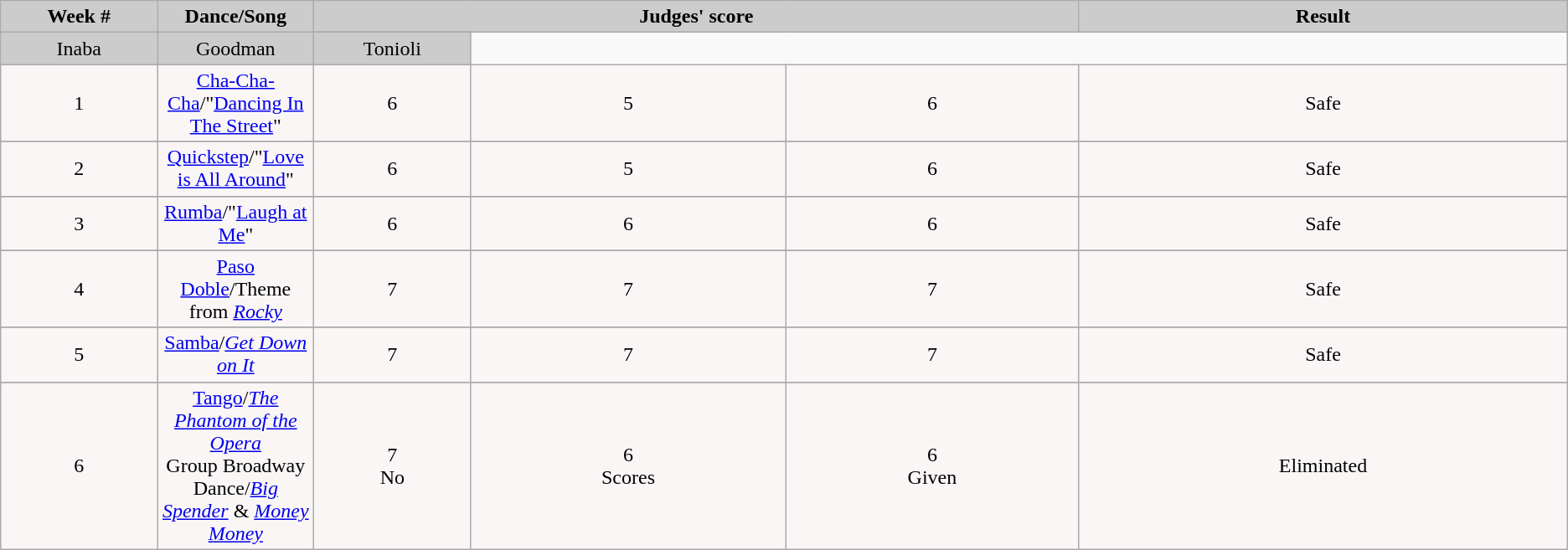<table class="wikitable" align="left">
<tr>
<td rowspan="2" bgcolor="CCCCCC" align="Center"><strong>Week #</strong></td>
<td rowspan="2" bgcolor="CCCCCC" align="Center"><strong>Dance/Song</strong></td>
<td colspan="3" bgcolor="CCCCCC" align="Center"><strong>Judges' score</strong></td>
<td rowspan="2" bgcolor="CCCCCC" align="Center"><strong>Result</strong></td>
</tr>
<tr>
</tr>
<tr>
<td bgcolor="CCCCCC" width="10%" align="center">Inaba</td>
<td bgcolor="CCCCCC" width="10%" align="center">Goodman</td>
<td bgcolor="CCCCCC" width="10%" align="center">Tonioli</td>
</tr>
<tr>
</tr>
<tr>
<td align="center" bgcolor="FAF6F6">1</td>
<td align="center" bgcolor="FAF6F6"><a href='#'>Cha-Cha-Cha</a>/"<a href='#'>Dancing In The Street</a>"</td>
<td align="center" bgcolor="FAF6F6">6</td>
<td align="center" bgcolor="FAF6F6">5</td>
<td align="center" bgcolor="FAF6F6">6</td>
<td align="center" bgcolor="FAF6F6">Safe</td>
</tr>
<tr>
</tr>
<tr>
<td align="center" bgcolor="FAF6F6">2</td>
<td align="center" bgcolor="FAF6F6"><a href='#'>Quickstep</a>/"<a href='#'>Love is All Around</a>"</td>
<td align="center" bgcolor="FAF6F6">6</td>
<td align="center" bgcolor="FAF6F6">5</td>
<td align="center" bgcolor="FAF6F6">6</td>
<td align="center" bgcolor="FAF6F6">Safe</td>
</tr>
<tr>
</tr>
<tr>
<td align="center" bgcolor="FAF6F6">3</td>
<td align="center" bgcolor="FAF6F6"><a href='#'>Rumba</a>/"<a href='#'>Laugh at Me</a>"</td>
<td align="center" bgcolor="FAF6F6">6</td>
<td align="center" bgcolor="FAF6F6">6</td>
<td align="center" bgcolor="FAF6F6">6</td>
<td align="center" bgcolor="FAF6F6">Safe</td>
</tr>
<tr>
</tr>
<tr>
<td align="center" bgcolor="FAF6F6">4</td>
<td align="center" bgcolor="FAF6F6"><a href='#'>Paso Doble</a>/Theme from <em><a href='#'>Rocky</a></em></td>
<td align="center" bgcolor="FAF6F6">7</td>
<td align="center" bgcolor="FAF6F6">7</td>
<td align="center" bgcolor="FAF6F6">7</td>
<td align="center" bgcolor="FAF6F6">Safe</td>
</tr>
<tr>
</tr>
<tr>
<td align="center" bgcolor="FAF6F6">5</td>
<td align="center" bgcolor="FAF6F6"><a href='#'>Samba</a>/<em><a href='#'>Get Down on It</a></em></td>
<td align="center" bgcolor="FAF6F6">7</td>
<td align="center" bgcolor="FAF6F6">7</td>
<td align="center" bgcolor="FAF6F6">7</td>
<td align="center" bgcolor="FAF6F6">Safe</td>
</tr>
<tr>
</tr>
<tr>
<td align="center" bgcolor="FAF6F6">6</td>
<td align="center" bgcolor="FAF6F6"><a href='#'>Tango</a>/<em><a href='#'>The Phantom of the Opera</a></em> <br> Group Broadway Dance/<em><a href='#'>Big Spender</a></em> & <em><a href='#'>Money Money</a></em></td>
<td align="center" bgcolor="FAF6F6">7 <br> No</td>
<td align="center" bgcolor="FAF6F6">6 <br> Scores</td>
<td align="center" bgcolor="FAF6F6">6 <br> Given</td>
<td align="center" bgcolor="FAF6F6">Eliminated</td>
</tr>
</table>
